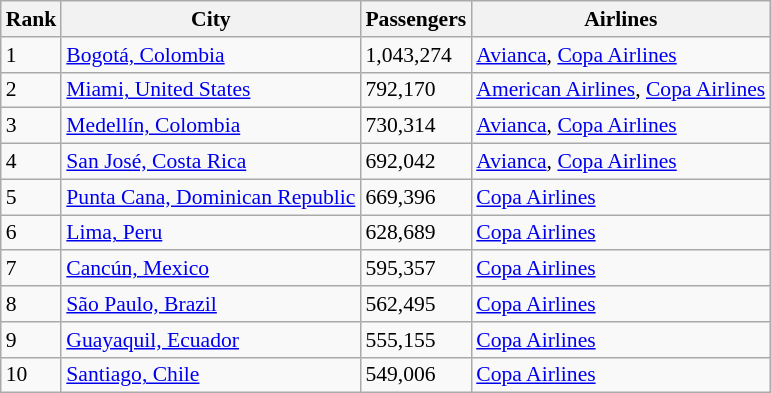<table class="wikitable" style="font-size: 90%" width= align=>
<tr>
<th>Rank</th>
<th>City</th>
<th>Passengers</th>
<th>Airlines</th>
</tr>
<tr>
<td>1</td>
<td><a href='#'>Bogotá, Colombia</a></td>
<td>1,043,274</td>
<td><a href='#'>Avianca</a>, <a href='#'>Copa Airlines</a></td>
</tr>
<tr>
<td>2</td>
<td><a href='#'>Miami, United States</a></td>
<td>792,170</td>
<td><a href='#'>American Airlines</a>, <a href='#'>Copa Airlines</a></td>
</tr>
<tr>
<td>3</td>
<td><a href='#'>Medellín, Colombia</a></td>
<td>730,314</td>
<td><a href='#'>Avianca</a>, <a href='#'>Copa Airlines</a></td>
</tr>
<tr>
<td>4</td>
<td><a href='#'>San José, Costa Rica</a></td>
<td>692,042</td>
<td><a href='#'>Avianca</a>, <a href='#'>Copa Airlines</a></td>
</tr>
<tr>
<td>5</td>
<td><a href='#'>Punta Cana, Dominican Republic</a></td>
<td>669,396</td>
<td><a href='#'>Copa Airlines</a></td>
</tr>
<tr>
<td>6</td>
<td><a href='#'>Lima, Peru</a></td>
<td>628,689</td>
<td><a href='#'>Copa Airlines</a></td>
</tr>
<tr>
<td>7</td>
<td><a href='#'>Cancún, Mexico</a></td>
<td>595,357</td>
<td><a href='#'>Copa Airlines</a></td>
</tr>
<tr>
<td>8</td>
<td><a href='#'>São Paulo, Brazil</a></td>
<td>562,495</td>
<td><a href='#'>Copa Airlines</a></td>
</tr>
<tr>
<td>9</td>
<td><a href='#'>Guayaquil, Ecuador</a></td>
<td>555,155</td>
<td><a href='#'>Copa Airlines</a></td>
</tr>
<tr>
<td>10</td>
<td><a href='#'>Santiago, Chile</a></td>
<td>549,006</td>
<td><a href='#'>Copa Airlines</a></td>
</tr>
</table>
